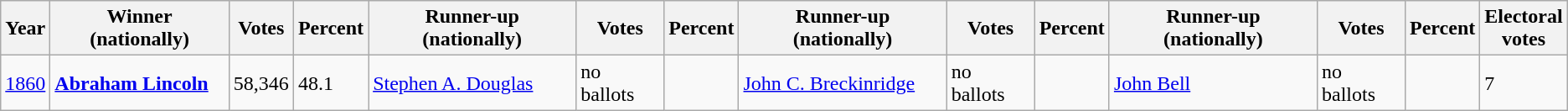<table class="wikitable sortable">
<tr>
<th data-sort-type="number">Year</th>
<th>Winner (nationally)</th>
<th data-sort-type="number">Votes</th>
<th data-sort-type="number">Percent</th>
<th>Runner-up (nationally)</th>
<th data-sort-type="number">Votes</th>
<th data-sort-type="number">Percent</th>
<th>Runner-up (nationally)</th>
<th data-sort-type="number">Votes</th>
<th data-sort-type="number">Percent</th>
<th>Runner-up (nationally)</th>
<th data-sort-type="number">Votes</th>
<th data-sort-type="number">Percent</th>
<th data-sort-type="number">Electoral<br>votes</th>
</tr>
<tr>
<td style"text-align:left"><a href='#'>1860</a></td>
<td><strong><a href='#'>Abraham Lincoln</a></strong></td>
<td>58,346</td>
<td>48.1</td>
<td><a href='#'>Stephen A. Douglas</a></td>
<td>no ballots</td>
<td></td>
<td><a href='#'>John C. Breckinridge</a></td>
<td>no ballots</td>
<td></td>
<td><a href='#'>John Bell</a></td>
<td>no ballots</td>
<td></td>
<td>7</td>
</tr>
</table>
